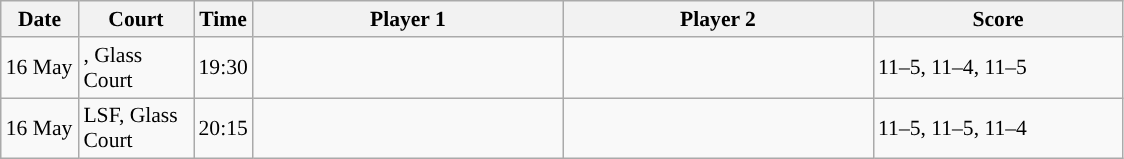<table class="sortable wikitable" style="font-size:90%">
<tr>
<th width="45" class="unsortable">Date</th>
<th width="70">Court</th>
<th width="30">Time</th>
<th width="200">Player 1</th>
<th width="200">Player 2</th>
<th width="160" class="unsortable">Score</th>
</tr>
<tr>
<td>16 May</td>
<td>, Glass Court</td>
<td>19:30</td>
<td><strong></strong></td>
<td></td>
<td>11–5, 11–4, 11–5</td>
</tr>
<tr>
<td>16 May</td>
<td>LSF, Glass Court</td>
<td>20:15</td>
<td><strong></strong></td>
<td></td>
<td>11–5, 11–5, 11–4</td>
</tr>
</table>
